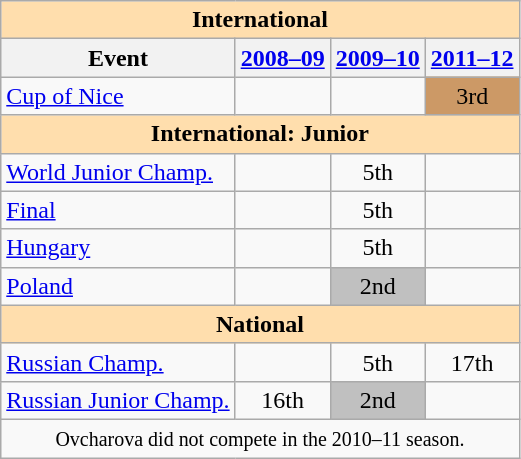<table class="wikitable" style="text-align:center">
<tr>
<th style="background-color: #ffdead; " colspan=4 align=center><strong>International</strong></th>
</tr>
<tr>
<th>Event</th>
<th><a href='#'>2008–09</a></th>
<th><a href='#'>2009–10</a></th>
<th><a href='#'>2011–12</a></th>
</tr>
<tr>
<td align=left><a href='#'>Cup of Nice</a></td>
<td></td>
<td></td>
<td bgcolor=cc9966>3rd</td>
</tr>
<tr>
<th style="background-color: #ffdead; " colspan=4 align=center><strong>International: Junior</strong></th>
</tr>
<tr>
<td align=left><a href='#'>World Junior Champ.</a></td>
<td></td>
<td>5th</td>
<td></td>
</tr>
<tr>
<td align=left> <a href='#'>Final</a></td>
<td></td>
<td>5th</td>
<td></td>
</tr>
<tr>
<td align=left> <a href='#'>Hungary</a></td>
<td></td>
<td>5th</td>
<td></td>
</tr>
<tr>
<td align=left> <a href='#'>Poland</a></td>
<td></td>
<td bgcolor=silver>2nd</td>
<td></td>
</tr>
<tr>
<th style="background-color: #ffdead; " colspan=4 align=center><strong>National</strong></th>
</tr>
<tr>
<td align=left><a href='#'>Russian Champ.</a></td>
<td></td>
<td>5th</td>
<td>17th</td>
</tr>
<tr>
<td align=left><a href='#'>Russian Junior Champ.</a></td>
<td>16th</td>
<td bgcolor=silver>2nd</td>
<td></td>
</tr>
<tr>
<td colspan=4 align=center><small> Ovcharova did not compete in the 2010–11 season. </small></td>
</tr>
</table>
